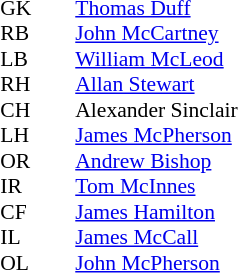<table style="font-size:90%; margin:0.2em auto;" cellspacing="0" cellpadding="0">
<tr>
<th width="25"></th>
<th width="25"></th>
</tr>
<tr>
<td>GK</td>
<td></td>
<td><a href='#'>Thomas Duff</a></td>
</tr>
<tr>
<td>RB</td>
<td></td>
<td><a href='#'>John McCartney</a></td>
</tr>
<tr>
<td>LB</td>
<td></td>
<td><a href='#'>William McLeod</a></td>
</tr>
<tr>
<td>RH</td>
<td></td>
<td><a href='#'>Allan Stewart</a></td>
</tr>
<tr>
<td>CH</td>
<td></td>
<td>Alexander Sinclair</td>
</tr>
<tr>
<td>LH</td>
<td></td>
<td><a href='#'>James McPherson</a></td>
</tr>
<tr>
<td>OR</td>
<td></td>
<td><a href='#'>Andrew Bishop</a></td>
</tr>
<tr>
<td>IR</td>
<td></td>
<td><a href='#'>Tom McInnes</a></td>
</tr>
<tr>
<td>CF</td>
<td></td>
<td><a href='#'>James Hamilton</a></td>
</tr>
<tr>
<td>IL</td>
<td></td>
<td><a href='#'>James McCall</a></td>
</tr>
<tr>
<td>OL</td>
<td></td>
<td><a href='#'>John McPherson</a></td>
</tr>
</table>
